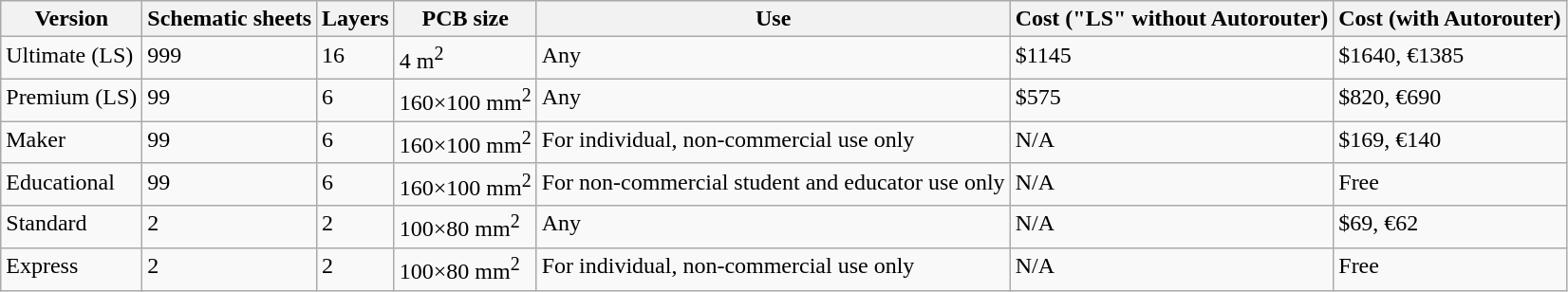<table class="wikitable sortable">
<tr>
<th align=left>Version</th>
<th align=left>Schematic sheets</th>
<th align=left>Layers</th>
<th align=left>PCB size</th>
<th align=left>Use</th>
<th align=left>Cost ("LS" without Autorouter)</th>
<th align=left>Cost (with Autorouter)</th>
</tr>
<tr valign="top" style="border-bottom:1px solid #999;">
<td>Ultimate (LS)</td>
<td>999</td>
<td>16</td>
<td data-sort-value="160000">4 m<sup>2</sup></td>
<td>Any</td>
<td data-sort-value="1145">$1145</td>
<td data-sort-value="1640">$1640, €1385</td>
</tr>
<tr valign="top" style="border-bottom:1px solid #999;">
<td>Premium (LS)</td>
<td>99</td>
<td>6</td>
<td data-sort-value="160">160×100 mm<sup>2</sup></td>
<td>Any</td>
<td data-sort-value="575">$575</td>
<td data-sort-value="820">$820, €690</td>
</tr>
<tr valign="top" style="border-bottom:1px solid #999;">
<td>Maker</td>
<td>99</td>
<td>6</td>
<td data-sort-value="160">160×100 mm<sup>2</sup></td>
<td>For individual, non-commercial use only</td>
<td>N/A</td>
<td data-sort-value="169">$169, €140</td>
</tr>
<tr valign="top" style="border-bottom:1px solid #999;">
<td>Educational</td>
<td>99</td>
<td>6</td>
<td data-sort-value="160">160×100 mm<sup>2</sup></td>
<td>For non-commercial student and educator use only</td>
<td>N/A</td>
<td data-sort-value="0">Free</td>
</tr>
<tr valign="top" style="border-bottom:1px solid #999;">
<td>Standard</td>
<td>2</td>
<td>2</td>
<td data-sort-value="80">100×80 mm<sup>2</sup></td>
<td>Any</td>
<td>N/A</td>
<td data-sort-value="69">$69, €62</td>
</tr>
<tr valign="top" style="border-bottom:1px solid #999;">
<td>Express</td>
<td>2</td>
<td>2</td>
<td data-sort-value="80">100×80 mm<sup>2</sup></td>
<td>For individual, non-commercial use only</td>
<td>N/A</td>
<td data-sort-value="0">Free</td>
</tr>
</table>
